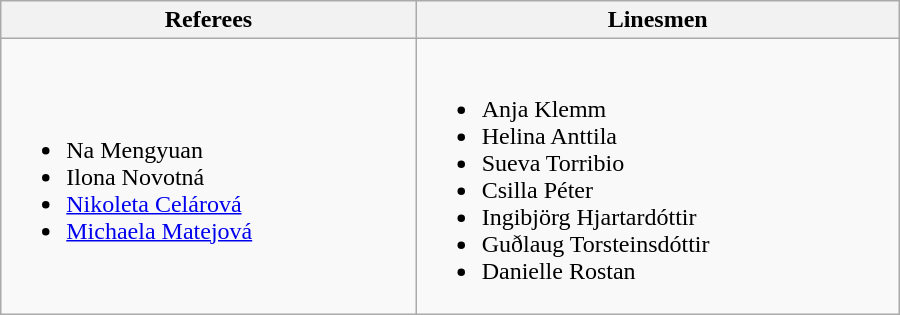<table class="wikitable" width=600px>
<tr>
<th>Referees</th>
<th>Linesmen</th>
</tr>
<tr>
<td><br><ul><li> Na Mengyuan</li><li> Ilona Novotná</li><li> <a href='#'>Nikoleta Celárová</a></li><li> <a href='#'>Michaela Matejová</a></li></ul></td>
<td><br><ul><li> Anja Klemm</li><li> Helina Anttila</li><li> Sueva Torribio</li><li> Csilla Péter</li><li> Ingibjörg Hjartardóttir</li><li> Guðlaug Torsteinsdóttir</li><li> Danielle Rostan</li></ul></td>
</tr>
</table>
